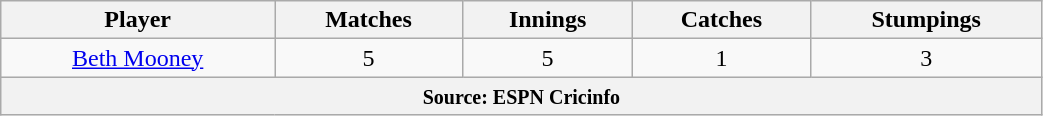<table class="wikitable" style="text-align:center; width:55%;">
<tr>
<th>Player</th>
<th>Matches</th>
<th>Innings</th>
<th>Catches</th>
<th>Stumpings</th>
</tr>
<tr>
<td><a href='#'>Beth Mooney</a></td>
<td>5</td>
<td>5</td>
<td>1</td>
<td>3</td>
</tr>
<tr>
<th colspan="5"><small>Source: ESPN Cricinfo </small></th>
</tr>
</table>
